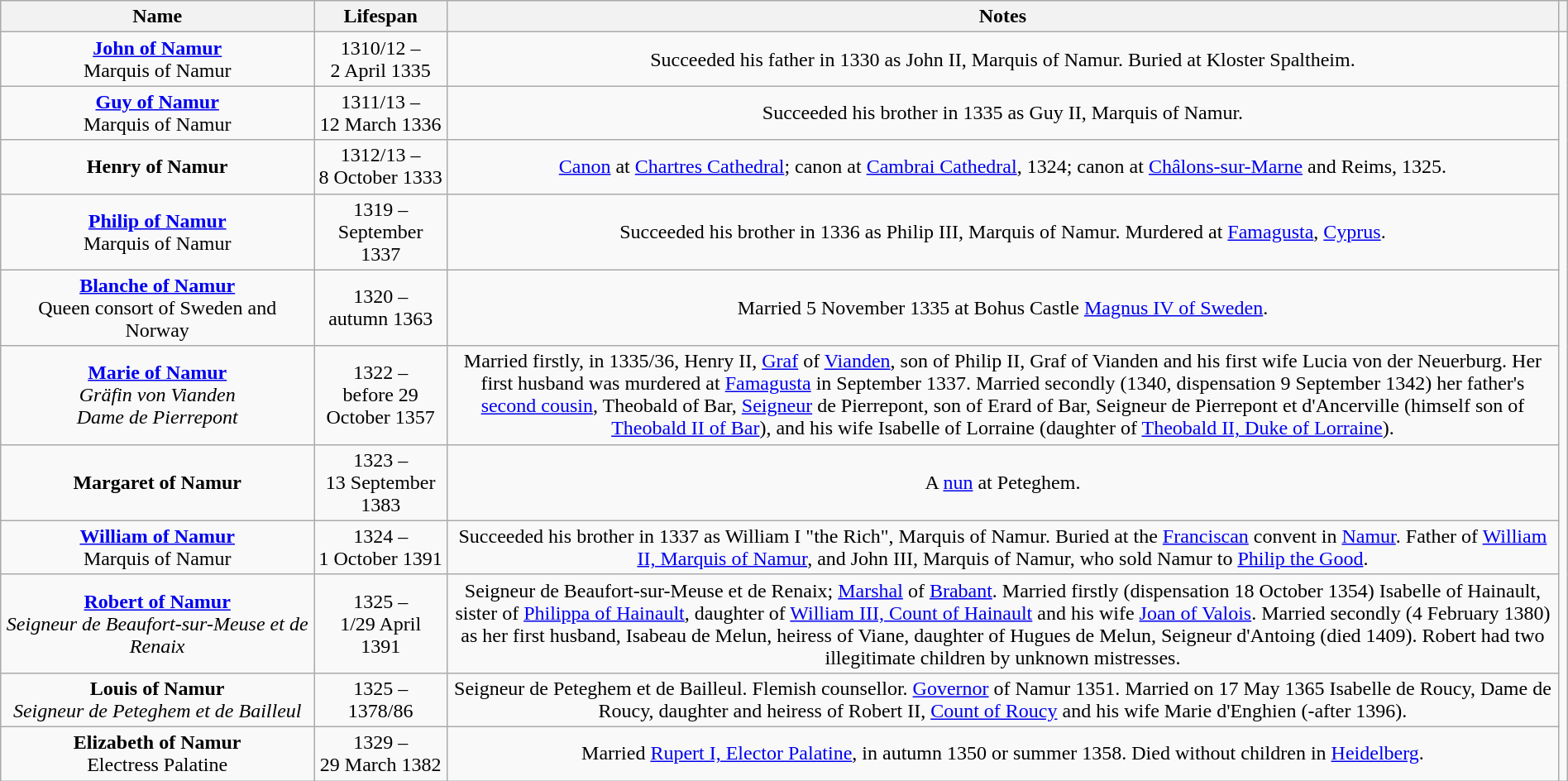<table style="text-align:center; width:100%" class="wikitable">
<tr>
<th width=20%>Name</th>
<th width=100px>Lifespan</th>
<th>Notes</th>
<th></th>
</tr>
<tr>
<td><strong><a href='#'>John of Namur</a></strong><br>Marquis of Namur</td>
<td>1310/12 –<br> 2 April 1335</td>
<td>Succeeded his father in 1330 as John II, Marquis of Namur. Buried at Kloster Spaltheim.</td>
</tr>
<tr>
<td><strong><a href='#'>Guy of Namur</a></strong><br>Marquis of Namur</td>
<td>1311/13 –<br> 12 March 1336</td>
<td>Succeeded his brother in 1335 as Guy II, Marquis of Namur.</td>
</tr>
<tr>
<td><strong>Henry of Namur</strong><br></td>
<td>1312/13 –<br> 8 October 1333</td>
<td><a href='#'>Canon</a> at <a href='#'>Chartres Cathedral</a>; canon at <a href='#'>Cambrai Cathedral</a>, 1324; canon at <a href='#'>Châlons-sur-Marne</a> and Reims, 1325.</td>
</tr>
<tr>
<td><strong><a href='#'>Philip of Namur</a></strong><br>Marquis of Namur</td>
<td>1319 –<br> September 1337</td>
<td>Succeeded his brother in 1336 as Philip III, Marquis of Namur. Murdered at <a href='#'>Famagusta</a>, <a href='#'>Cyprus</a>.</td>
</tr>
<tr>
<td><strong><a href='#'>Blanche of Namur</a></strong><br>Queen consort of Sweden and Norway</td>
<td>1320 –<br> autumn 1363</td>
<td>Married 5 November 1335 at Bohus Castle <a href='#'>Magnus IV of Sweden</a>.</td>
</tr>
<tr>
<td><strong><a href='#'>Marie of Namur</a></strong><br><em>Gräfin von Vianden</em><br><em>Dame de Pierrepont</em></td>
<td>1322 –<br> before 29 October 1357</td>
<td>Married firstly, in 1335/36, Henry II, <a href='#'>Graf</a> of <a href='#'>Vianden</a>, son of Philip II, Graf of Vianden and his first wife Lucia von der Neuerburg. Her first husband was murdered at <a href='#'>Famagusta</a> in September 1337. Married secondly (1340, dispensation 9 September 1342) her father's <a href='#'>second cousin</a>, Theobald of Bar, <a href='#'>Seigneur</a> de Pierrepont, son of Erard of Bar, Seigneur de Pierrepont et d'Ancerville (himself son of <a href='#'>Theobald II of Bar</a>), and his wife Isabelle of Lorraine (daughter of <a href='#'>Theobald II, Duke of Lorraine</a>).</td>
</tr>
<tr>
<td><strong>Margaret of Namur</strong><br></td>
<td>1323 –<br> 13 September 1383</td>
<td>A <a href='#'>nun</a> at Peteghem.</td>
</tr>
<tr>
<td><strong><a href='#'>William of Namur</a></strong><br>Marquis of Namur</td>
<td>1324 –<br> 1 October 1391</td>
<td>Succeeded his brother in 1337 as William I "the Rich", Marquis of Namur. Buried at the <a href='#'>Franciscan</a> convent in <a href='#'>Namur</a>. Father of <a href='#'>William II, Marquis of Namur</a>, and John III, Marquis of Namur, who sold Namur to <a href='#'>Philip the Good</a>.</td>
</tr>
<tr>
<td><strong><a href='#'>Robert of Namur</a></strong><br><em>Seigneur de Beaufort-sur-Meuse et de Renaix</em></td>
<td>1325 –<br>1/29 April 1391</td>
<td>Seigneur de Beaufort-sur-Meuse et de Renaix; <a href='#'>Marshal</a> of <a href='#'>Brabant</a>. Married firstly (dispensation 18 October 1354) Isabelle of Hainault, sister of <a href='#'>Philippa of Hainault</a>, daughter of <a href='#'>William III, Count of Hainault</a> and his wife <a href='#'>Joan of Valois</a>. Married secondly (4 February 1380) as her first husband, Isabeau de Melun, heiress of Viane, daughter of Hugues de Melun, Seigneur d'Antoing (died 1409). Robert had two illegitimate children by unknown mistresses.</td>
</tr>
<tr>
<td><strong>Louis of Namur</strong><br><em>Seigneur de Peteghem et de Bailleul</em></td>
<td>1325 –<br> 1378/86</td>
<td>Seigneur de Peteghem et de Bailleul. Flemish counsellor. <a href='#'>Governor</a> of Namur 1351. Married on 17 May 1365 Isabelle de Roucy, Dame de Roucy, daughter and heiress of Robert II, <a href='#'>Count of Roucy</a> and his wife Marie d'Enghien (-after 1396).</td>
</tr>
<tr>
<td><strong>Elizabeth of Namur</strong><br>Electress Palatine</td>
<td>1329 –<br> 29 March 1382</td>
<td>Married <a href='#'>Rupert I, Elector Palatine</a>, in autumn 1350 or summer 1358. Died without children in <a href='#'>Heidelberg</a>.</td>
</tr>
</table>
